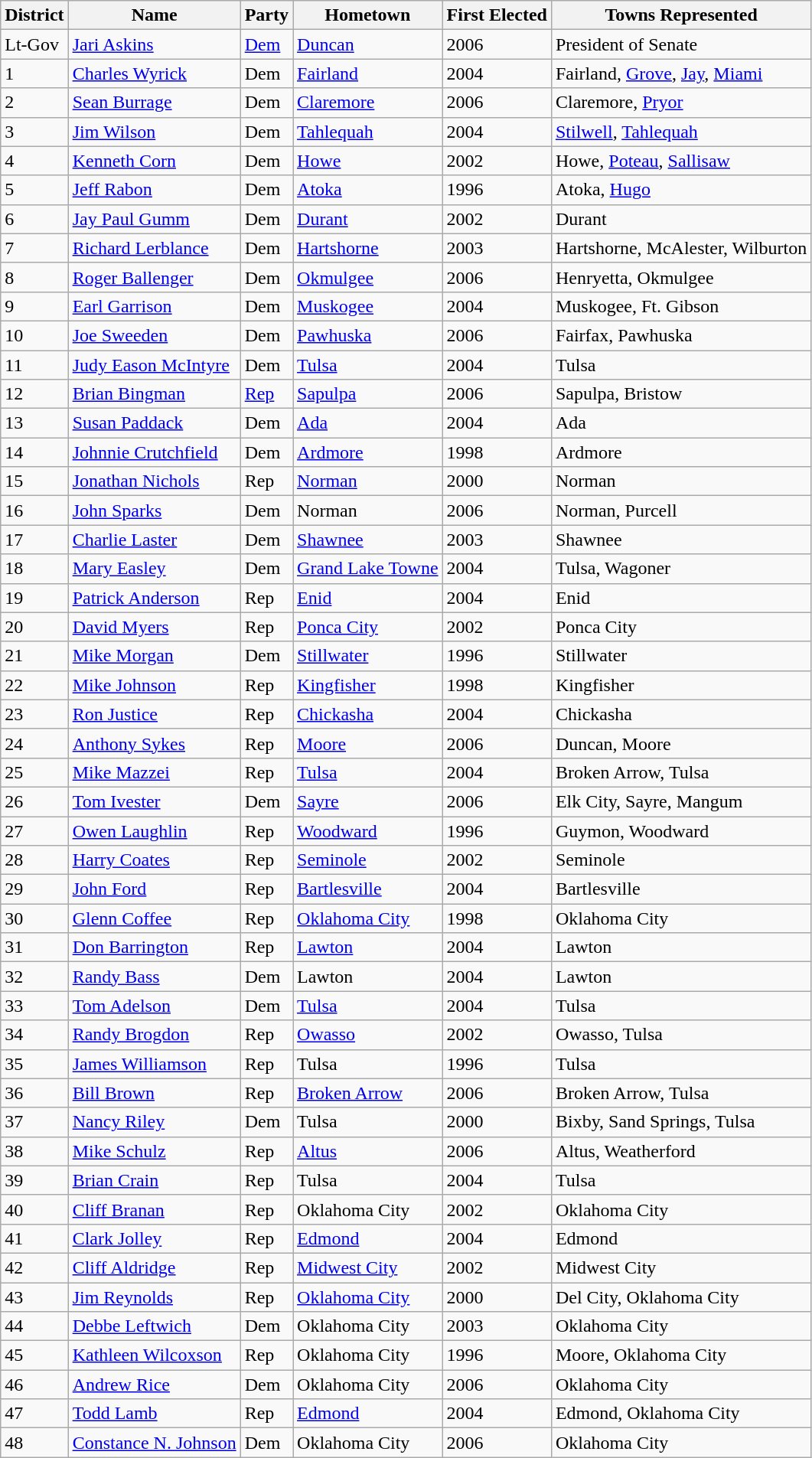<table class="wikitable sortable">
<tr>
<th>District</th>
<th>Name</th>
<th>Party</th>
<th>Hometown</th>
<th>First Elected</th>
<th>Towns Represented</th>
</tr>
<tr>
<td>Lt-Gov</td>
<td><a href='#'>Jari Askins</a></td>
<td><a href='#'>Dem</a></td>
<td><a href='#'>Duncan</a></td>
<td>2006</td>
<td>President of Senate</td>
</tr>
<tr>
<td>1</td>
<td><a href='#'>Charles Wyrick</a></td>
<td>Dem</td>
<td><a href='#'>Fairland</a></td>
<td>2004</td>
<td>Fairland, <a href='#'>Grove</a>, <a href='#'>Jay</a>, <a href='#'>Miami</a></td>
</tr>
<tr>
<td>2</td>
<td><a href='#'>Sean Burrage</a></td>
<td>Dem</td>
<td><a href='#'>Claremore</a></td>
<td>2006</td>
<td>Claremore, <a href='#'>Pryor</a></td>
</tr>
<tr>
<td>3</td>
<td><a href='#'>Jim Wilson</a></td>
<td>Dem</td>
<td><a href='#'>Tahlequah</a></td>
<td>2004</td>
<td><a href='#'>Stilwell</a>, <a href='#'>Tahlequah</a></td>
</tr>
<tr>
<td>4</td>
<td><a href='#'>Kenneth Corn</a></td>
<td>Dem</td>
<td><a href='#'>Howe</a></td>
<td>2002</td>
<td>Howe, <a href='#'>Poteau</a>, <a href='#'>Sallisaw</a></td>
</tr>
<tr>
<td>5</td>
<td><a href='#'>Jeff Rabon</a></td>
<td>Dem</td>
<td><a href='#'>Atoka</a></td>
<td>1996</td>
<td>Atoka, <a href='#'>Hugo</a></td>
</tr>
<tr>
<td>6</td>
<td><a href='#'>Jay Paul Gumm</a></td>
<td>Dem</td>
<td><a href='#'>Durant</a></td>
<td>2002</td>
<td>Durant</td>
</tr>
<tr>
<td>7</td>
<td><a href='#'>Richard Lerblance</a></td>
<td>Dem</td>
<td><a href='#'>Hartshorne</a></td>
<td>2003</td>
<td>Hartshorne, McAlester, Wilburton</td>
</tr>
<tr>
<td>8</td>
<td><a href='#'>Roger Ballenger</a></td>
<td>Dem</td>
<td><a href='#'>Okmulgee</a></td>
<td>2006</td>
<td>Henryetta, Okmulgee</td>
</tr>
<tr>
<td>9</td>
<td><a href='#'>Earl Garrison</a></td>
<td>Dem</td>
<td><a href='#'>Muskogee</a></td>
<td>2004</td>
<td>Muskogee, Ft. Gibson</td>
</tr>
<tr>
<td>10</td>
<td><a href='#'>Joe Sweeden</a></td>
<td>Dem</td>
<td><a href='#'>Pawhuska</a></td>
<td>2006</td>
<td>Fairfax, Pawhuska</td>
</tr>
<tr>
<td>11</td>
<td><a href='#'>Judy Eason McIntyre</a></td>
<td>Dem</td>
<td><a href='#'>Tulsa</a></td>
<td>2004</td>
<td>Tulsa</td>
</tr>
<tr>
<td>12</td>
<td><a href='#'>Brian Bingman</a></td>
<td><a href='#'>Rep</a></td>
<td><a href='#'>Sapulpa</a></td>
<td>2006</td>
<td>Sapulpa, Bristow</td>
</tr>
<tr>
<td>13</td>
<td><a href='#'>Susan Paddack</a></td>
<td>Dem</td>
<td><a href='#'>Ada</a></td>
<td>2004</td>
<td>Ada</td>
</tr>
<tr>
<td>14</td>
<td><a href='#'>Johnnie Crutchfield</a></td>
<td>Dem</td>
<td><a href='#'>Ardmore</a></td>
<td>1998</td>
<td>Ardmore</td>
</tr>
<tr>
<td>15</td>
<td><a href='#'>Jonathan Nichols</a></td>
<td>Rep</td>
<td><a href='#'>Norman</a></td>
<td>2000</td>
<td>Norman</td>
</tr>
<tr>
<td>16</td>
<td><a href='#'>John Sparks</a></td>
<td>Dem</td>
<td>Norman</td>
<td>2006</td>
<td>Norman, Purcell</td>
</tr>
<tr>
<td>17</td>
<td><a href='#'>Charlie Laster</a></td>
<td>Dem</td>
<td><a href='#'>Shawnee</a></td>
<td>2003</td>
<td>Shawnee</td>
</tr>
<tr>
<td>18</td>
<td><a href='#'>Mary Easley</a></td>
<td>Dem</td>
<td><a href='#'>Grand Lake Towne</a></td>
<td>2004</td>
<td>Tulsa, Wagoner</td>
</tr>
<tr>
<td>19</td>
<td><a href='#'>Patrick Anderson</a></td>
<td>Rep</td>
<td><a href='#'>Enid</a></td>
<td>2004</td>
<td>Enid</td>
</tr>
<tr>
<td>20</td>
<td><a href='#'>David Myers</a></td>
<td>Rep</td>
<td><a href='#'>Ponca City</a></td>
<td>2002</td>
<td>Ponca City</td>
</tr>
<tr>
<td>21</td>
<td><a href='#'>Mike Morgan</a></td>
<td>Dem</td>
<td><a href='#'>Stillwater</a></td>
<td>1996</td>
<td>Stillwater</td>
</tr>
<tr>
<td>22</td>
<td><a href='#'>Mike Johnson</a></td>
<td>Rep</td>
<td><a href='#'>Kingfisher</a></td>
<td>1998</td>
<td>Kingfisher</td>
</tr>
<tr>
<td>23</td>
<td><a href='#'>Ron Justice</a></td>
<td>Rep</td>
<td><a href='#'>Chickasha</a></td>
<td>2004</td>
<td>Chickasha</td>
</tr>
<tr>
<td>24</td>
<td><a href='#'>Anthony Sykes</a></td>
<td>Rep</td>
<td><a href='#'>Moore</a></td>
<td>2006</td>
<td>Duncan, Moore</td>
</tr>
<tr>
<td>25</td>
<td><a href='#'>Mike Mazzei</a></td>
<td>Rep</td>
<td><a href='#'>Tulsa</a></td>
<td>2004</td>
<td>Broken Arrow, Tulsa</td>
</tr>
<tr>
<td>26</td>
<td><a href='#'>Tom Ivester</a></td>
<td>Dem</td>
<td><a href='#'>Sayre</a></td>
<td>2006</td>
<td>Elk City, Sayre, Mangum</td>
</tr>
<tr>
<td>27</td>
<td><a href='#'>Owen Laughlin</a></td>
<td>Rep</td>
<td><a href='#'>Woodward</a></td>
<td>1996</td>
<td>Guymon, Woodward</td>
</tr>
<tr>
<td>28</td>
<td><a href='#'>Harry Coates</a></td>
<td>Rep</td>
<td><a href='#'>Seminole</a></td>
<td>2002</td>
<td>Seminole</td>
</tr>
<tr>
<td>29</td>
<td><a href='#'>John Ford</a></td>
<td>Rep</td>
<td><a href='#'>Bartlesville</a></td>
<td>2004</td>
<td>Bartlesville</td>
</tr>
<tr>
<td>30</td>
<td><a href='#'>Glenn Coffee</a></td>
<td>Rep</td>
<td><a href='#'>Oklahoma City</a></td>
<td>1998</td>
<td>Oklahoma City</td>
</tr>
<tr>
<td>31</td>
<td><a href='#'>Don Barrington</a></td>
<td>Rep</td>
<td><a href='#'>Lawton</a></td>
<td>2004</td>
<td>Lawton</td>
</tr>
<tr>
<td>32</td>
<td><a href='#'>Randy Bass</a></td>
<td>Dem</td>
<td>Lawton</td>
<td>2004</td>
<td>Lawton</td>
</tr>
<tr>
<td>33</td>
<td><a href='#'>Tom Adelson</a></td>
<td>Dem</td>
<td><a href='#'>Tulsa</a></td>
<td>2004</td>
<td>Tulsa</td>
</tr>
<tr>
<td>34</td>
<td><a href='#'>Randy Brogdon</a></td>
<td>Rep</td>
<td><a href='#'>Owasso</a></td>
<td>2002</td>
<td>Owasso, Tulsa</td>
</tr>
<tr>
<td>35</td>
<td><a href='#'>James Williamson</a></td>
<td>Rep</td>
<td>Tulsa</td>
<td>1996</td>
<td>Tulsa</td>
</tr>
<tr>
<td>36</td>
<td><a href='#'>Bill Brown</a></td>
<td>Rep</td>
<td><a href='#'>Broken Arrow</a></td>
<td>2006</td>
<td>Broken Arrow, Tulsa</td>
</tr>
<tr>
<td>37</td>
<td><a href='#'>Nancy Riley</a></td>
<td>Dem</td>
<td>Tulsa</td>
<td>2000</td>
<td>Bixby, Sand Springs, Tulsa</td>
</tr>
<tr>
<td>38</td>
<td><a href='#'>Mike Schulz</a></td>
<td>Rep</td>
<td><a href='#'>Altus</a></td>
<td>2006</td>
<td>Altus, Weatherford</td>
</tr>
<tr>
<td>39</td>
<td><a href='#'>Brian Crain</a></td>
<td>Rep</td>
<td>Tulsa</td>
<td>2004</td>
<td>Tulsa</td>
</tr>
<tr>
<td>40</td>
<td><a href='#'>Cliff Branan</a></td>
<td>Rep</td>
<td>Oklahoma City</td>
<td>2002</td>
<td>Oklahoma City</td>
</tr>
<tr>
<td>41</td>
<td><a href='#'>Clark Jolley</a></td>
<td>Rep</td>
<td><a href='#'>Edmond</a></td>
<td>2004</td>
<td>Edmond</td>
</tr>
<tr>
<td>42</td>
<td><a href='#'>Cliff Aldridge</a></td>
<td>Rep</td>
<td><a href='#'>Midwest City</a></td>
<td>2002</td>
<td>Midwest City</td>
</tr>
<tr>
<td>43</td>
<td><a href='#'>Jim Reynolds</a></td>
<td>Rep</td>
<td><a href='#'>Oklahoma City</a></td>
<td>2000</td>
<td>Del City, Oklahoma City</td>
</tr>
<tr>
<td>44</td>
<td><a href='#'>Debbe Leftwich</a></td>
<td>Dem</td>
<td>Oklahoma City</td>
<td>2003</td>
<td>Oklahoma City</td>
</tr>
<tr>
<td>45</td>
<td><a href='#'>Kathleen Wilcoxson</a></td>
<td>Rep</td>
<td>Oklahoma City</td>
<td>1996</td>
<td>Moore, Oklahoma City</td>
</tr>
<tr>
<td>46</td>
<td><a href='#'>Andrew Rice</a></td>
<td>Dem</td>
<td>Oklahoma City</td>
<td>2006</td>
<td>Oklahoma City</td>
</tr>
<tr>
<td>47</td>
<td><a href='#'>Todd Lamb</a></td>
<td>Rep</td>
<td><a href='#'>Edmond</a></td>
<td>2004</td>
<td>Edmond, Oklahoma City</td>
</tr>
<tr>
<td>48</td>
<td><a href='#'>Constance N. Johnson</a></td>
<td>Dem</td>
<td>Oklahoma City</td>
<td>2006</td>
<td>Oklahoma City</td>
</tr>
</table>
